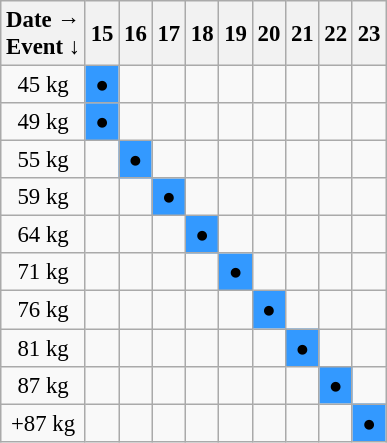<table class="wikitable" style="text-align:center; font-size:95%">
<tr>
<th>Date →<br>Event ↓</th>
<th>15</th>
<th>16</th>
<th>17</th>
<th>18</th>
<th>19</th>
<th>20</th>
<th>21</th>
<th>22</th>
<th>23</th>
</tr>
<tr>
<td>45 kg</td>
<td bgcolor=#3399ff>●</td>
<td></td>
<td></td>
<td></td>
<td></td>
<td></td>
<td></td>
<td></td>
<td></td>
</tr>
<tr>
<td>49 kg</td>
<td bgcolor=#3399ff>●</td>
<td></td>
<td></td>
<td></td>
<td></td>
<td></td>
<td></td>
<td></td>
<td></td>
</tr>
<tr>
<td>55 kg</td>
<td></td>
<td bgcolor=#3399ff>●</td>
<td></td>
<td></td>
<td></td>
<td></td>
<td></td>
<td></td>
<td></td>
</tr>
<tr>
<td>59 kg</td>
<td></td>
<td></td>
<td bgcolor=#3399ff>●</td>
<td></td>
<td></td>
<td></td>
<td></td>
<td></td>
<td></td>
</tr>
<tr>
<td>64 kg</td>
<td></td>
<td></td>
<td></td>
<td bgcolor=#3399ff>●</td>
<td></td>
<td></td>
<td></td>
<td></td>
<td></td>
</tr>
<tr>
<td>71 kg</td>
<td></td>
<td></td>
<td></td>
<td></td>
<td bgcolor=#3399ff>●</td>
<td></td>
<td></td>
<td></td>
<td></td>
</tr>
<tr>
<td>76 kg</td>
<td></td>
<td></td>
<td></td>
<td></td>
<td></td>
<td bgcolor=#3399ff>●</td>
<td></td>
<td></td>
<td></td>
</tr>
<tr>
<td>81 kg</td>
<td></td>
<td></td>
<td></td>
<td></td>
<td></td>
<td></td>
<td bgcolor=#3399ff>●</td>
<td></td>
<td></td>
</tr>
<tr>
<td>87 kg</td>
<td></td>
<td></td>
<td></td>
<td></td>
<td></td>
<td></td>
<td></td>
<td bgcolor=#3399ff>●</td>
<td></td>
</tr>
<tr>
<td>+87 kg</td>
<td></td>
<td></td>
<td></td>
<td></td>
<td></td>
<td></td>
<td></td>
<td></td>
<td bgcolor=#3399ff>●</td>
</tr>
</table>
